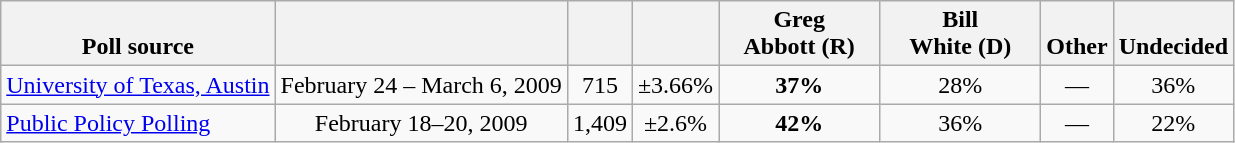<table class="wikitable" style="text-align:center">
<tr valign=bottom>
<th>Poll source</th>
<th></th>
<th></th>
<th></th>
<th style="width:100px;">Greg<br>Abbott (R)</th>
<th style="width:100px;">Bill<br>White (D)</th>
<th>Other</th>
<th>Undecided</th>
</tr>
<tr>
<td align=left><a href='#'>University of Texas, Austin</a></td>
<td>February 24 – March 6, 2009</td>
<td>715</td>
<td>±3.66%</td>
<td><strong>37%</strong></td>
<td>28%</td>
<td>—</td>
<td>36%</td>
</tr>
<tr>
<td align=left><a href='#'>Public Policy Polling</a></td>
<td>February 18–20, 2009</td>
<td>1,409</td>
<td>±2.6%</td>
<td><strong>42%</strong></td>
<td>36%</td>
<td>—</td>
<td>22%</td>
</tr>
</table>
